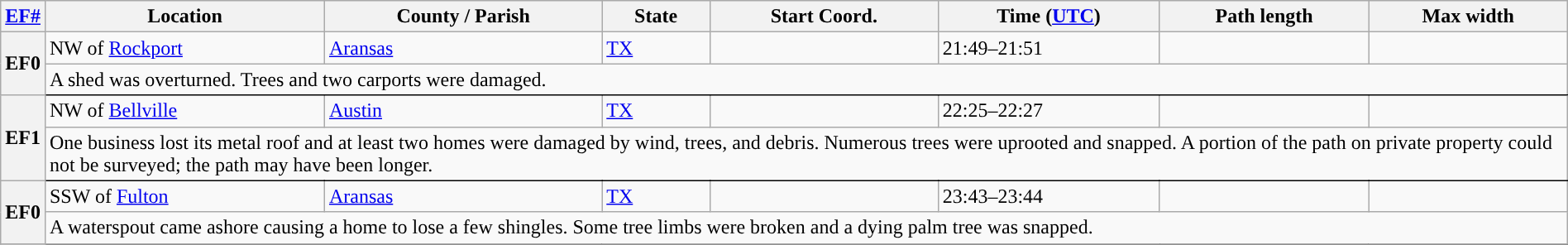<table class="wikitable sortable" style="width:100%;">
<tr>
<th scope="col" width="2%" align="center"><a href='#'>EF#</a></th>
<th scope="col" align="center" class="unsortable">Location</th>
<th scope="col" align="center" class="unsortable">County / Parish</th>
<th scope="col" align="center">State</th>
<th scope="col" align="center">Start Coord.</th>
<th scope="col" align="center">Time (<a href='#'>UTC</a>)</th>
<th scope="col" align="center">Path length</th>
<th scope="col" align="center">Max width</th>
</tr>
<tr>
<th scope="row" rowspan="2" style="background-color:#">EF0</th>
<td>NW of <a href='#'>Rockport</a></td>
<td><a href='#'>Aransas</a></td>
<td><a href='#'>TX</a></td>
<td></td>
<td>21:49–21:51</td>
<td></td>
<td></td>
</tr>
<tr class="expand-child">
<td colspan="8" style=" border-bottom: 1px solid black;">A shed was overturned. Trees and two carports were damaged.</td>
</tr>
<tr>
<th scope="row" rowspan="2" style="background-color:#">EF1</th>
<td>NW of <a href='#'>Bellville</a></td>
<td><a href='#'>Austin</a></td>
<td><a href='#'>TX</a></td>
<td></td>
<td>22:25–22:27</td>
<td></td>
<td></td>
</tr>
<tr class="expand-child">
<td colspan="8" style=" border-bottom: 1px solid black;">One business lost its metal roof and at least two homes were damaged by wind, trees, and debris. Numerous trees were uprooted and snapped. A portion of the path on private property could not be surveyed; the path may have been longer.</td>
</tr>
<tr>
<th scope="row" rowspan="2" style="background-color:#">EF0</th>
<td>SSW of <a href='#'>Fulton</a></td>
<td><a href='#'>Aransas</a></td>
<td><a href='#'>TX</a></td>
<td></td>
<td>23:43–23:44</td>
<td></td>
<td></td>
</tr>
<tr class="expand-child">
<td colspan="8" style=" border-bottom: 1px solid black;">A waterspout came ashore causing a home to lose a few shingles. Some tree limbs were broken and a dying palm tree was snapped.</td>
</tr>
<tr>
</tr>
</table>
